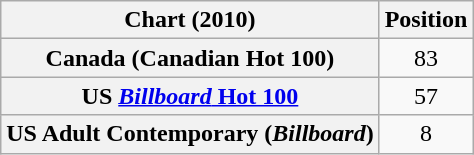<table class="wikitable sortable plainrowheaders" style="text-align:center;">
<tr>
<th scope="col">Chart (2010)</th>
<th scope="col">Position</th>
</tr>
<tr>
<th scope="row">Canada (Canadian Hot 100)</th>
<td>83</td>
</tr>
<tr>
<th scope="row">US <a href='#'><em>Billboard</em> Hot 100</a></th>
<td>57</td>
</tr>
<tr>
<th scope="row">US Adult Contemporary (<em>Billboard</em>)</th>
<td>8</td>
</tr>
</table>
